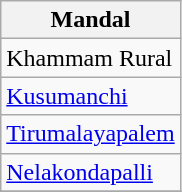<table class="wikitable sortable static-row-numbers static-row-header-hash">
<tr>
<th>Mandal</th>
</tr>
<tr>
<td>Khammam Rural</td>
</tr>
<tr>
<td><a href='#'>Kusumanchi</a></td>
</tr>
<tr>
<td><a href='#'>Tirumalayapalem</a></td>
</tr>
<tr>
<td><a href='#'>Nelakondapalli</a></td>
</tr>
<tr>
</tr>
</table>
